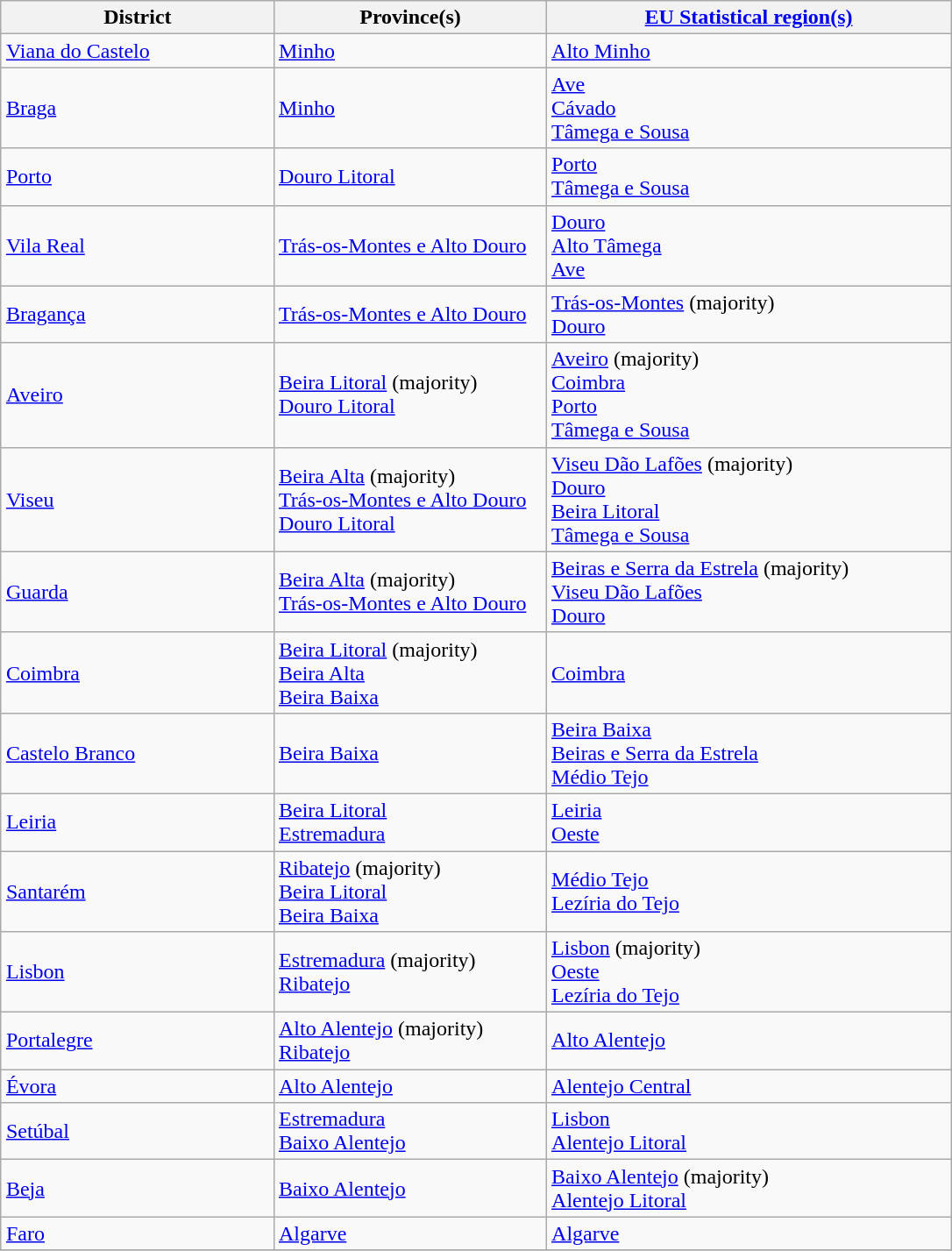<table class="wikitable"  style="margin: 1em auto 1em auto;">
<tr>
<th style="width:200px; text-align:centre">District</th>
<th style="width:200px; text-align:centre">Province(s)</th>
<th style="width:300px; text-align:centre"><a href='#'>EU Statistical region(s)</a></th>
</tr>
<tr>
<td style="text-align:left"><a href='#'>Viana do Castelo</a></td>
<td style="text-align:left"><a href='#'>Minho</a></td>
<td style="text-align:left"><a href='#'>Alto Minho</a></td>
</tr>
<tr>
<td style="text-align:left"><a href='#'>Braga</a></td>
<td style="text-align:left"><a href='#'>Minho</a></td>
<td style="text-align:left"><a href='#'>Ave</a><br><a href='#'>Cávado</a><br> <a href='#'>Tâmega e Sousa</a></td>
</tr>
<tr>
<td style="text-align:left"><a href='#'>Porto</a></td>
<td style="text-align:left"><a href='#'>Douro Litoral</a></td>
<td style="text-align:left"><a href='#'>Porto</a><br> <a href='#'>Tâmega e Sousa</a></td>
</tr>
<tr>
<td style="text-align:left"><a href='#'>Vila Real</a></td>
<td style="text-align:left"><a href='#'>Trás-os-Montes e Alto Douro</a></td>
<td style="text-align:left"><a href='#'>Douro</a><br><a href='#'>Alto Tâmega</a><br> <a href='#'>Ave</a></td>
</tr>
<tr>
<td style="text-align:left"><a href='#'>Bragança</a></td>
<td style="text-align:left"><a href='#'>Trás-os-Montes e Alto Douro</a></td>
<td style="text-align:left"><a href='#'>Trás-os-Montes</a> (majority)<br> <a href='#'>Douro</a></td>
</tr>
<tr>
<td style="text-align:left"><a href='#'>Aveiro</a></td>
<td style="text-align:left"><a href='#'>Beira Litoral</a> (majority)<br><a href='#'>Douro Litoral</a></td>
<td style="text-align:left"><a href='#'>Aveiro</a> (majority)<br><a href='#'>Coimbra</a><br><a href='#'>Porto</a><br> <a href='#'>Tâmega e Sousa</a></td>
</tr>
<tr>
<td style="text-align:left"><a href='#'>Viseu</a></td>
<td style="text-align:left"><a href='#'>Beira Alta</a> (majority)<br><a href='#'>Trás-os-Montes e Alto Douro</a><br><a href='#'>Douro Litoral</a></td>
<td style="text-align:left"><a href='#'>Viseu Dão Lafões</a> (majority)<br><a href='#'>Douro</a><br><a href='#'>Beira Litoral</a><br><a href='#'>Tâmega e Sousa</a></td>
</tr>
<tr>
<td style="text-align:left"><a href='#'>Guarda</a></td>
<td style="text-align:left"><a href='#'>Beira Alta</a> (majority)<br><a href='#'>Trás-os-Montes e Alto Douro</a></td>
<td style="text-align:left"><a href='#'>Beiras e Serra da Estrela</a> (majority)<br><a href='#'>Viseu Dão Lafões</a><br><a href='#'>Douro</a></td>
</tr>
<tr>
<td style="text-align:left"><a href='#'>Coimbra</a></td>
<td style="text-align:left"><a href='#'>Beira Litoral</a> (majority)<br><a href='#'>Beira Alta</a><br><a href='#'>Beira Baixa</a></td>
<td style="text-align:left"><a href='#'>Coimbra</a></td>
</tr>
<tr>
<td style="text-align:left"><a href='#'>Castelo Branco</a></td>
<td style="text-align:left"><a href='#'>Beira Baixa</a></td>
<td style="text-align:left"><a href='#'>Beira Baixa</a><br><a href='#'>Beiras e Serra da Estrela</a><br><a href='#'>Médio Tejo</a></td>
</tr>
<tr>
<td style="text-align:left"><a href='#'>Leiria</a></td>
<td style="text-align:left"><a href='#'>Beira Litoral</a><br><a href='#'>Estremadura</a></td>
<td style="text-align:left"><a href='#'>Leiria</a><br><a href='#'>Oeste</a></td>
</tr>
<tr>
<td style="text-align:left"><a href='#'>Santarém</a></td>
<td style="text-align:left"><a href='#'>Ribatejo</a> (majority)<br><a href='#'>Beira Litoral</a><br><a href='#'>Beira Baixa</a></td>
<td style="text-align:left"><a href='#'>Médio Tejo</a><br><a href='#'>Lezíria do Tejo</a></td>
</tr>
<tr>
<td style="text-align:left"><a href='#'>Lisbon</a></td>
<td style="text-align:left"><a href='#'>Estremadura</a> (majority)<br><a href='#'>Ribatejo</a></td>
<td style="text-align:left"><a href='#'>Lisbon</a> (majority)<br><a href='#'>Oeste</a><br><a href='#'>Lezíria do Tejo</a></td>
</tr>
<tr>
<td style="text-align:left"><a href='#'>Portalegre</a></td>
<td style="text-align:left"><a href='#'>Alto Alentejo</a> (majority)<br><a href='#'>Ribatejo</a></td>
<td style="text-align:left"><a href='#'>Alto Alentejo</a></td>
</tr>
<tr>
<td style="text-align:left"><a href='#'>Évora</a></td>
<td style="text-align:left"><a href='#'>Alto Alentejo</a></td>
<td style="text-align:left"><a href='#'>Alentejo Central</a></td>
</tr>
<tr>
<td style="text-align:left"><a href='#'>Setúbal</a></td>
<td style="text-align:left"><a href='#'>Estremadura</a><br><a href='#'>Baixo Alentejo</a></td>
<td style="text-align:left"><a href='#'>Lisbon</a><br><a href='#'>Alentejo Litoral</a></td>
</tr>
<tr>
<td style="text-align:left"><a href='#'>Beja</a></td>
<td style="text-align:left"><a href='#'>Baixo Alentejo</a></td>
<td style="text-align:left"><a href='#'>Baixo Alentejo</a> (majority)<br><a href='#'>Alentejo Litoral</a></td>
</tr>
<tr>
<td style="text-align:left"><a href='#'>Faro</a></td>
<td style="text-align:left"><a href='#'>Algarve</a></td>
<td style="text-align:left"><a href='#'>Algarve</a></td>
</tr>
<tr>
</tr>
</table>
